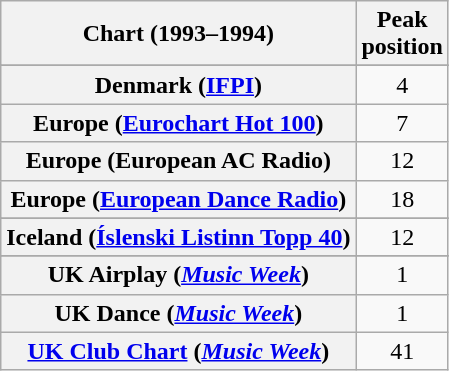<table class="wikitable sortable plainrowheaders">
<tr>
<th scope="col">Chart (1993–1994)</th>
<th scope="col">Peak<br>position</th>
</tr>
<tr>
</tr>
<tr>
</tr>
<tr>
</tr>
<tr>
</tr>
<tr>
</tr>
<tr>
<th scope="row">Denmark (<a href='#'>IFPI</a>)</th>
<td align="center">4</td>
</tr>
<tr>
<th scope="row">Europe (<a href='#'>Eurochart Hot 100</a>)</th>
<td align="center">7</td>
</tr>
<tr>
<th scope="row">Europe (European AC Radio)</th>
<td align="center">12</td>
</tr>
<tr>
<th scope="row">Europe (<a href='#'>European Dance Radio</a>)</th>
<td align="center">18</td>
</tr>
<tr>
</tr>
<tr>
</tr>
<tr>
<th scope="row">Iceland (<a href='#'>Íslenski Listinn Topp 40</a>)</th>
<td align="center">12</td>
</tr>
<tr>
</tr>
<tr>
</tr>
<tr>
</tr>
<tr>
</tr>
<tr>
</tr>
<tr>
</tr>
<tr>
</tr>
<tr>
<th scope="row">UK Airplay (<em><a href='#'>Music Week</a></em>)</th>
<td align="center">1</td>
</tr>
<tr>
<th scope="row">UK Dance (<em><a href='#'>Music Week</a></em>)</th>
<td align="center">1</td>
</tr>
<tr>
<th scope="row"><a href='#'>UK Club Chart</a> (<em><a href='#'>Music Week</a></em>)</th>
<td align="center">41</td>
</tr>
</table>
